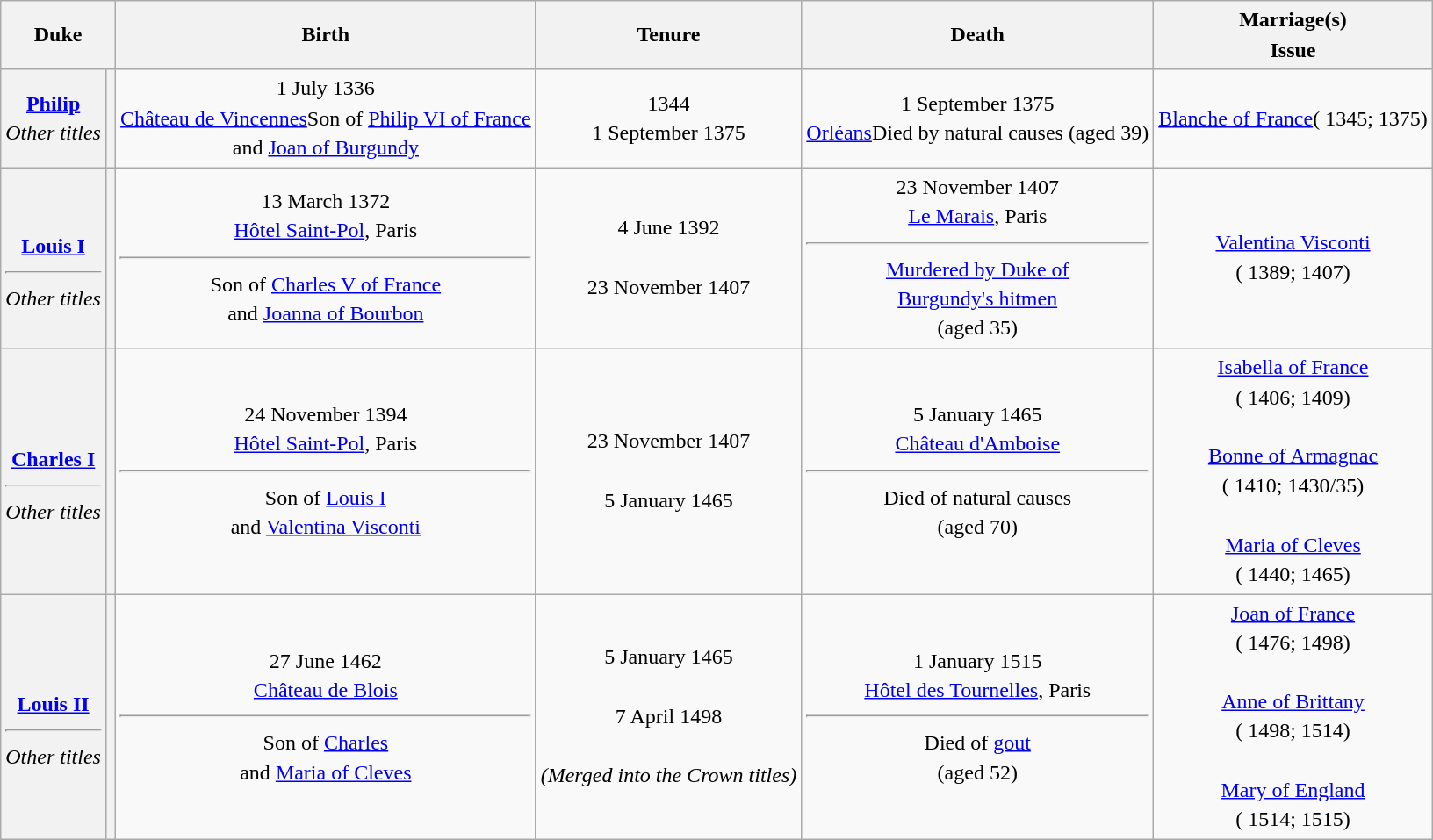<table class="wikitable" style="line-height:1.4em; text-align:center">
<tr>
<th colspan="2">Duke</th>
<th>Birth</th>
<th>Tenure</th>
<th>Death</th>
<th>Marriage(s)<br>Issue</th>
</tr>
<tr>
<th style="font-weight:normal"><strong><a href='#'>Philip</a></strong><br><em>Other titles</em></th>
<th style="font-weight:normal"></th>
<td>1 July 1336<br><a href='#'>Château de Vincennes</a>Son of <a href='#'>Philip VI of France</a><br>and <a href='#'>Joan of Burgundy</a></td>
<td>1344<br>
1 September 1375</td>
<td>1 September 1375<br><a href='#'>Orléans</a>Died by natural causes
(aged 39)</td>
<td><a href='#'>Blanche of France</a>( 1345;  1375)<br></td>
</tr>
<tr>
<th style="font-weight:normal"><br><strong><a href='#'>Louis I</a></strong><hr><em>Other titles</em><br></th>
<th style="font-weight:normal"></th>
<td>13 March 1372<br><a href='#'>Hôtel Saint-Pol</a>, Paris<hr>Son of <a href='#'>Charles V of France</a><br>and <a href='#'>Joanna of Bourbon</a></td>
<td>4 June 1392<br><br>23 November 1407</td>
<td>23 November 1407<br><a href='#'>Le Marais</a>, Paris<hr><a href='#'>Murdered by Duke of<br>Burgundy's hitmen</a><br>(aged 35)</td>
<td><a href='#'>Valentina Visconti</a><br>( 1389;  1407)<br></td>
</tr>
<tr>
<th style="font-weight:normal"><br><strong><a href='#'>Charles I</a></strong><hr><em>Other titles</em><br></th>
<th style="font-weight:normal"></th>
<td>24 November 1394<br><a href='#'>Hôtel Saint-Pol</a>, Paris<hr>Son of <a href='#'>Louis I</a><br>and <a href='#'>Valentina Visconti</a></td>
<td>23 November 1407<br><br>5 January 1465</td>
<td>5 January 1465<br><a href='#'>Château d'Amboise</a><hr>Died of natural causes<br>(aged 70)</td>
<td> <a href='#'>Isabella of France</a><br>( 1406;  1409)<br><br> <a href='#'>Bonne of Armagnac</a><br>( 1410;  1430/35)<br><br> <a href='#'>Maria of Cleves</a><br>( 1440;  1465)<br></td>
</tr>
<tr>
<th style="font-weight:normal"><br><strong><a href='#'>Louis II</a></strong><hr><em>Other titles</em><br></th>
<th style="font-weight:normal"></th>
<td>27 June 1462<br><a href='#'>Château de Blois</a><hr>Son of <a href='#'>Charles</a><br>and <a href='#'>Maria of Cleves</a></td>
<td>5 January 1465<br><br>7 April 1498<br><br><em>(Merged into the Crown titles)</em></td>
<td>1 January 1515<br><a href='#'>Hôtel des Tournelles</a>, Paris<hr>Died of <a href='#'>gout</a><br>(aged 52)</td>
<td> <a href='#'>Joan of France</a><br>( 1476;  1498)<br><br> <a href='#'>Anne of Brittany</a><br>( 1498;  1514)<br><br> <a href='#'>Mary of England</a><br>( 1514;  1515)<br></td>
</tr>
</table>
